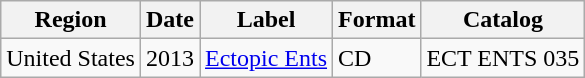<table class="wikitable">
<tr>
<th>Region</th>
<th>Date</th>
<th>Label</th>
<th>Format</th>
<th>Catalog</th>
</tr>
<tr>
<td>United States</td>
<td>2013</td>
<td><a href='#'>Ectopic Ents</a></td>
<td>CD</td>
<td>ECT ENTS 035</td>
</tr>
</table>
